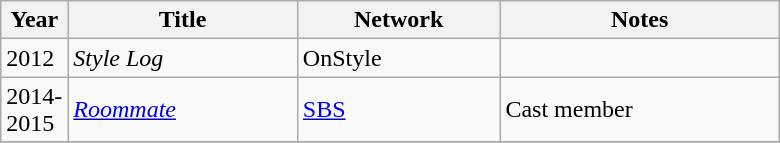<table class="wikitable" width=520>
<tr>
<th width=20>Year</th>
<th>Title</th>
<th>Network</th>
<th>Notes</th>
</tr>
<tr>
<td>2012</td>
<td><em>Style Log</em></td>
<td>OnStyle</td>
<td></td>
</tr>
<tr>
<td>2014-2015</td>
<td><em><a href='#'>Roommate</a></em></td>
<td><a href='#'>SBS</a></td>
<td>Cast member</td>
</tr>
<tr>
</tr>
</table>
